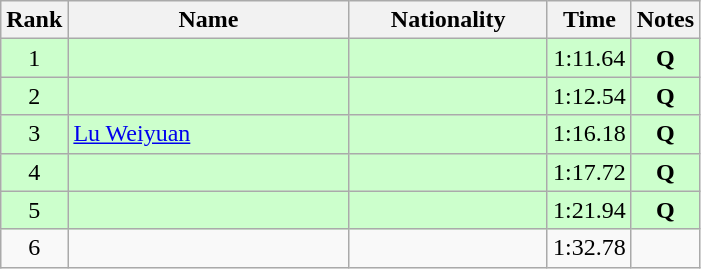<table class="wikitable sortable" style="text-align:center">
<tr>
<th>Rank</th>
<th style="width:180px">Name</th>
<th style="width:125px">Nationality</th>
<th>Time</th>
<th>Notes</th>
</tr>
<tr style="background:#cfc;">
<td>1</td>
<td style="text-align:left;"></td>
<td style="text-align:left;"></td>
<td>1:11.64</td>
<td><strong>Q</strong></td>
</tr>
<tr style="background:#cfc;">
<td>2</td>
<td style="text-align:left;"></td>
<td style="text-align:left;"></td>
<td>1:12.54</td>
<td><strong>Q</strong></td>
</tr>
<tr style="background:#cfc;">
<td>3</td>
<td style="text-align:left;"><a href='#'>Lu Weiyuan</a></td>
<td style="text-align:left;"></td>
<td>1:16.18</td>
<td><strong>Q</strong></td>
</tr>
<tr style="background:#cfc;">
<td>4</td>
<td style="text-align:left;"></td>
<td style="text-align:left;"></td>
<td>1:17.72</td>
<td><strong>Q</strong></td>
</tr>
<tr style="background:#cfc;">
<td>5</td>
<td style="text-align:left;"></td>
<td style="text-align:left;"></td>
<td>1:21.94</td>
<td><strong>Q</strong></td>
</tr>
<tr>
<td>6</td>
<td style="text-align:left;"></td>
<td style="text-align:left;"></td>
<td>1:32.78</td>
<td></td>
</tr>
</table>
